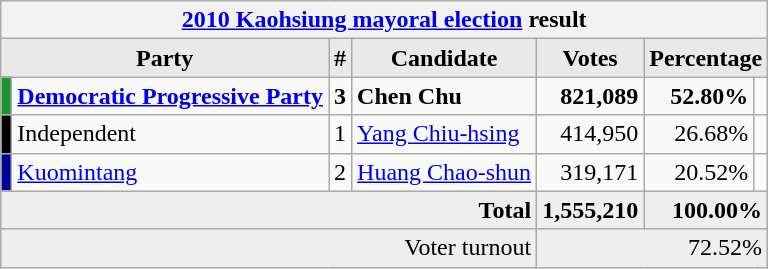<table class="wikitable sortable mw-collapsible">
<tr>
<th colspan="7"><a href='#'>2010 Kaohsiung mayoral election</a> result</th>
</tr>
<tr>
<th style="background-color:#E9E9E9" colspan=2 style="width: 18em">Party</th>
<th style="background-color:#E9E9E9" style="width: 2em">#</th>
<th style="background-color:#E9E9E9" style="width: 13em">Candidate</th>
<th style="background-color:#E9E9E9" style="width: 6em">Votes</th>
<th style="background-color:#E9E9E9" colspan=2 style="width: 11em">Percentage</th>
</tr>
<tr>
<td bgcolor="#1B9431"></td>
<td align=left><strong><a href='#'>Democratic Progressive Party</a></strong></td>
<td align=center><strong>3</strong></td>
<td align=left><strong>Chen Chu</strong></td>
<td align=right><strong>821,089</strong></td>
<td align=right><strong>52.80%</strong></td>
<td align=right> </td>
</tr>
<tr>
<td bgcolor="#000000"></td>
<td align=left> Independent</td>
<td align=center>1</td>
<td align=left><a href='#'>Yang Chiu-hsing</a></td>
<td align=right>414,950</td>
<td align=right>26.68%</td>
<td align=right></td>
</tr>
<tr>
<td bgcolor="#000099"></td>
<td align=left> <a href='#'>Kuomintang</a></td>
<td align=center>2</td>
<td align=left><a href='#'>Huang Chao-shun</a></td>
<td align=right>319,171</td>
<td align=right>20.52%</td>
<td align=right></td>
</tr>
<tr bgcolor="#EEEEEE">
<td colspan="4" align=right><strong>Total</strong></td>
<td align=right><strong>1,555,210</strong></td>
<td align=right colspan=2><strong>100.00%</strong></td>
</tr>
<tr bgcolor="#EEEEEE">
<td colspan="4" align="right">Voter turnout</td>
<td colspan="3" align="right">72.52%</td>
</tr>
</table>
